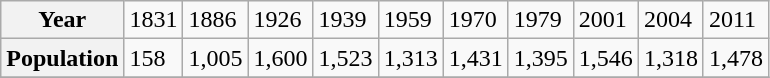<table class="wikitable">
<tr>
<th>Year</th>
<td>1831</td>
<td>1886</td>
<td>1926</td>
<td>1939</td>
<td>1959</td>
<td>1970</td>
<td>1979</td>
<td>2001</td>
<td>2004</td>
<td>2011</td>
</tr>
<tr>
<th>Population</th>
<td>158</td>
<td>1,005</td>
<td>1,600</td>
<td>1,523</td>
<td>1,313</td>
<td>1,431</td>
<td>1,395</td>
<td>1,546</td>
<td>1,318</td>
<td>1,478</td>
</tr>
<tr>
</tr>
</table>
